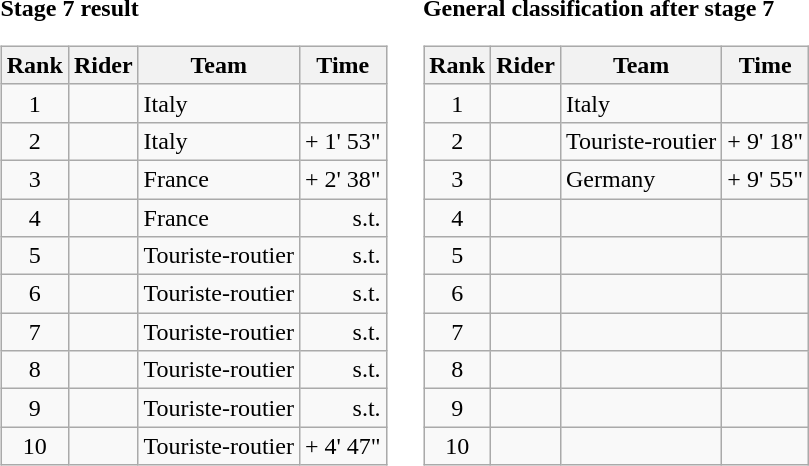<table>
<tr>
<td><strong>Stage 7 result</strong><br><table class="wikitable">
<tr>
<th scope="col">Rank</th>
<th scope="col">Rider</th>
<th scope="col">Team</th>
<th scope="col">Time</th>
</tr>
<tr>
<td style="text-align:center;">1</td>
<td></td>
<td>Italy</td>
<td style="text-align:right;"></td>
</tr>
<tr>
<td style="text-align:center;">2</td>
<td></td>
<td>Italy</td>
<td style="text-align:right;">+ 1' 53"</td>
</tr>
<tr>
<td style="text-align:center;">3</td>
<td></td>
<td>France</td>
<td style="text-align:right;">+ 2' 38"</td>
</tr>
<tr>
<td style="text-align:center;">4</td>
<td></td>
<td>France</td>
<td style="text-align:right;">s.t.</td>
</tr>
<tr>
<td style="text-align:center;">5</td>
<td></td>
<td>Touriste-routier</td>
<td style="text-align:right;">s.t.</td>
</tr>
<tr>
<td style="text-align:center;">6</td>
<td></td>
<td>Touriste-routier</td>
<td style="text-align:right;">s.t.</td>
</tr>
<tr>
<td style="text-align:center;">7</td>
<td></td>
<td>Touriste-routier</td>
<td style="text-align:right;">s.t.</td>
</tr>
<tr>
<td style="text-align:center;">8</td>
<td></td>
<td>Touriste-routier</td>
<td style="text-align:right;">s.t.</td>
</tr>
<tr>
<td style="text-align:center;">9</td>
<td></td>
<td>Touriste-routier</td>
<td style="text-align:right;">s.t.</td>
</tr>
<tr>
<td style="text-align:center;">10</td>
<td></td>
<td>Touriste-routier</td>
<td style="text-align:right;">+ 4' 47"</td>
</tr>
</table>
</td>
<td></td>
<td><strong>General classification after stage 7</strong><br><table class="wikitable">
<tr>
<th scope="col">Rank</th>
<th scope="col">Rider</th>
<th scope="col">Team</th>
<th scope="col">Time</th>
</tr>
<tr>
<td style="text-align:center;">1</td>
<td></td>
<td>Italy</td>
<td style="text-align:right;"></td>
</tr>
<tr>
<td style="text-align:center;">2</td>
<td></td>
<td>Touriste-routier</td>
<td style="text-align:right;">+ 9' 18"</td>
</tr>
<tr>
<td style="text-align:center;">3</td>
<td></td>
<td>Germany</td>
<td style="text-align:right;">+ 9' 55"</td>
</tr>
<tr>
<td style="text-align:center;">4</td>
<td></td>
<td></td>
<td></td>
</tr>
<tr>
<td style="text-align:center;">5</td>
<td></td>
<td></td>
<td></td>
</tr>
<tr>
<td style="text-align:center;">6</td>
<td></td>
<td></td>
<td></td>
</tr>
<tr>
<td style="text-align:center;">7</td>
<td></td>
<td></td>
<td></td>
</tr>
<tr>
<td style="text-align:center;">8</td>
<td></td>
<td></td>
<td></td>
</tr>
<tr>
<td style="text-align:center;">9</td>
<td></td>
<td></td>
<td></td>
</tr>
<tr>
<td style="text-align:center;">10</td>
<td></td>
<td></td>
<td></td>
</tr>
</table>
</td>
</tr>
</table>
